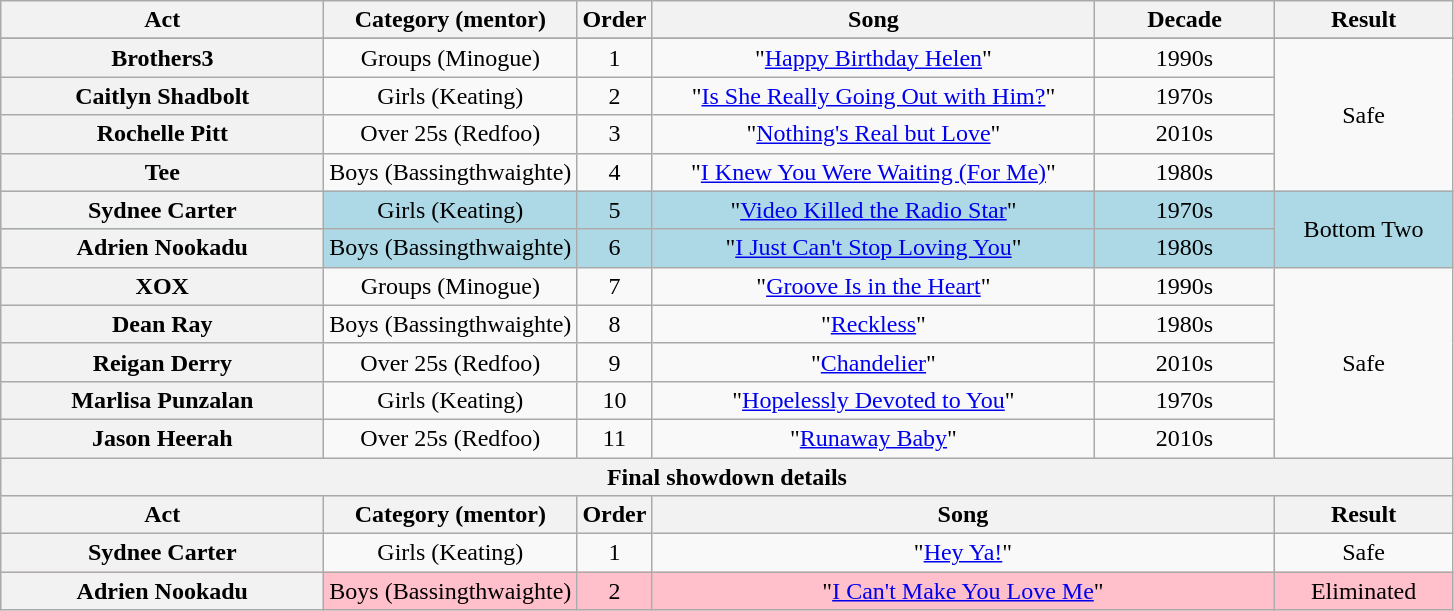<table class="wikitable plainrowheaders" style="text-align:center;">
<tr>
<th scope="col" style="width:13em;">Act</th>
<th scope="col">Category (mentor)</th>
<th scope="col">Order</th>
<th scope="col" style="width:18em;">Song</th>
<th scope="col" style="width:7em;">Decade</th>
<th scope="col" style="width:7em;">Result</th>
</tr>
<tr>
</tr>
<tr>
<th scope="row">Brothers3</th>
<td>Groups (Minogue)</td>
<td>1</td>
<td>"<a href='#'>Happy Birthday Helen</a>"</td>
<td>1990s</td>
<td rowspan=4>Safe</td>
</tr>
<tr>
<th scope="row">Caitlyn Shadbolt</th>
<td>Girls (Keating)</td>
<td>2</td>
<td>"<a href='#'>Is She Really Going Out with Him?</a>"</td>
<td>1970s</td>
</tr>
<tr>
<th scope="row">Rochelle Pitt</th>
<td>Over 25s (Redfoo)</td>
<td>3</td>
<td>"<a href='#'>Nothing's Real but Love</a>"</td>
<td>2010s</td>
</tr>
<tr>
<th scope="row">Tee</th>
<td>Boys (Bassingthwaighte)</td>
<td>4</td>
<td>"<a href='#'>I Knew You Were Waiting (For Me)</a>"</td>
<td>1980s</td>
</tr>
<tr style="background:lightblue;">
<th scope="row">Sydnee Carter</th>
<td>Girls (Keating)</td>
<td>5</td>
<td>"<a href='#'>Video Killed the Radio Star</a>"</td>
<td>1970s</td>
<td rowspan=2>Bottom Two</td>
</tr>
<tr style="background:lightblue;">
<th scope="row">Adrien Nookadu</th>
<td>Boys (Bassingthwaighte)</td>
<td>6</td>
<td>"<a href='#'>I Just Can't Stop Loving You</a>"</td>
<td>1980s</td>
</tr>
<tr>
<th scope="row">XOX</th>
<td>Groups (Minogue)</td>
<td>7</td>
<td>"<a href='#'>Groove Is in the Heart</a>"</td>
<td>1990s</td>
<td rowspan=5>Safe</td>
</tr>
<tr>
<th scope="row">Dean Ray</th>
<td>Boys (Bassingthwaighte)</td>
<td>8</td>
<td>"<a href='#'>Reckless</a>"</td>
<td>1980s</td>
</tr>
<tr>
<th scope="row">Reigan Derry</th>
<td>Over 25s (Redfoo)</td>
<td>9</td>
<td>"<a href='#'>Chandelier</a>"</td>
<td>2010s</td>
</tr>
<tr>
<th scope="row">Marlisa Punzalan</th>
<td>Girls (Keating)</td>
<td>10</td>
<td>"<a href='#'>Hopelessly Devoted to You</a>"</td>
<td>1970s</td>
</tr>
<tr>
<th scope="row">Jason Heerah</th>
<td>Over 25s (Redfoo)</td>
<td>11</td>
<td>"<a href='#'>Runaway Baby</a>"</td>
<td>2010s</td>
</tr>
<tr>
<th colspan="6">Final showdown details</th>
</tr>
<tr>
<th scope="col" style="width:10em;">Act</th>
<th scope="col">Category (mentor)</th>
<th scope="col">Order</th>
<th scope="col" colspan="2" style="width:16em;" style="text-align:center;">Song</th>
<th scope="col" style="width:6em;">Result</th>
</tr>
<tr>
<th scope="row">Sydnee Carter</th>
<td>Girls (Keating)</td>
<td>1</td>
<td colspan="2">"<a href='#'>Hey Ya!</a>"</td>
<td>Safe</td>
</tr>
<tr style="background:pink;">
<th scope="row">Adrien Nookadu</th>
<td>Boys (Bassingthwaighte)</td>
<td>2</td>
<td colspan="2">"<a href='#'>I Can't Make You Love Me</a>"</td>
<td>Eliminated</td>
</tr>
</table>
